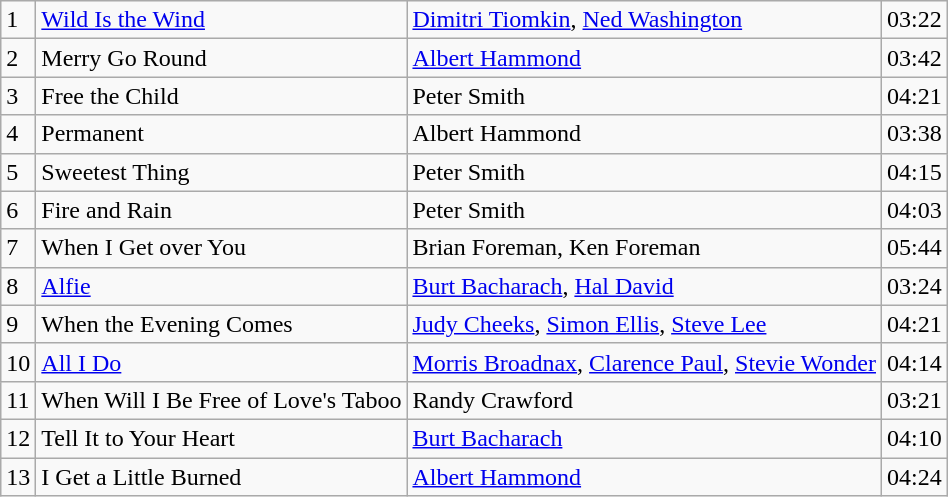<table class="wikitable">
<tr>
<td>1</td>
<td><a href='#'>Wild Is the Wind</a></td>
<td><a href='#'>Dimitri Tiomkin</a>, <a href='#'>Ned Washington</a></td>
<td>03:22</td>
</tr>
<tr>
<td>2</td>
<td>Merry Go Round</td>
<td><a href='#'>Albert Hammond</a></td>
<td>03:42</td>
</tr>
<tr>
<td>3</td>
<td>Free the Child</td>
<td>Peter Smith</td>
<td>04:21</td>
</tr>
<tr>
<td>4</td>
<td>Permanent</td>
<td>Albert Hammond</td>
<td>03:38</td>
</tr>
<tr>
<td>5</td>
<td>Sweetest Thing</td>
<td>Peter Smith</td>
<td>04:15</td>
</tr>
<tr>
<td>6</td>
<td>Fire and Rain</td>
<td>Peter Smith</td>
<td>04:03</td>
</tr>
<tr>
<td>7</td>
<td>When I Get over You</td>
<td>Brian Foreman, Ken Foreman</td>
<td>05:44</td>
</tr>
<tr>
<td>8</td>
<td><a href='#'>Alfie</a></td>
<td><a href='#'>Burt Bacharach</a>, <a href='#'>Hal David</a></td>
<td>03:24</td>
</tr>
<tr>
<td>9</td>
<td>When the Evening Comes</td>
<td><a href='#'>Judy Cheeks</a>, <a href='#'>Simon Ellis</a>, <a href='#'>Steve Lee</a></td>
<td>04:21</td>
</tr>
<tr>
<td>10</td>
<td><a href='#'>All I Do</a></td>
<td><a href='#'>Morris Broadnax</a>, <a href='#'>Clarence Paul</a>, <a href='#'>Stevie Wonder</a></td>
<td>04:14</td>
</tr>
<tr>
<td>11</td>
<td>When Will I Be Free of Love's Taboo</td>
<td>Randy Crawford</td>
<td>03:21</td>
</tr>
<tr>
<td>12</td>
<td>Tell It to Your Heart</td>
<td><a href='#'>Burt Bacharach</a></td>
<td>04:10</td>
</tr>
<tr>
<td>13</td>
<td>I Get a Little Burned</td>
<td><a href='#'>Albert Hammond</a></td>
<td>04:24</td>
</tr>
</table>
